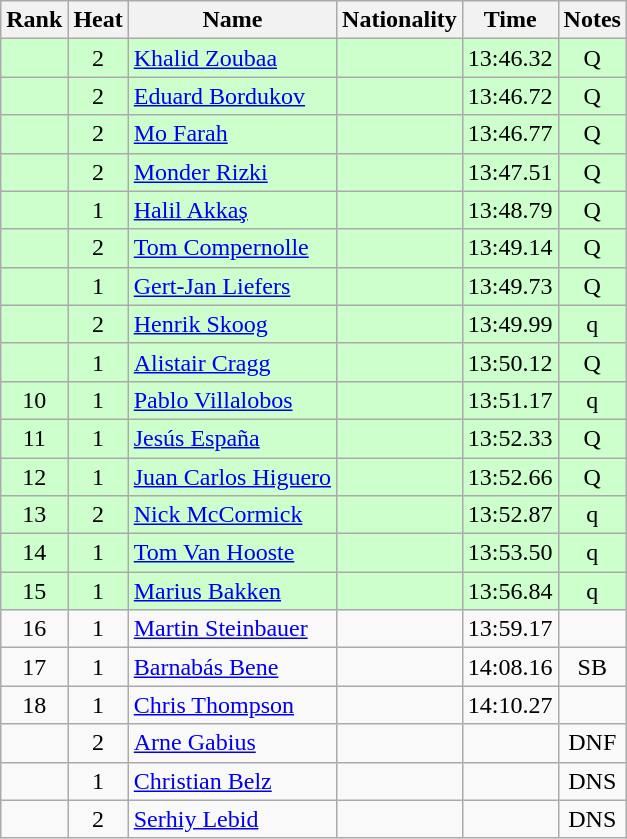<table class="wikitable sortable" style="text-align:center">
<tr>
<th>Rank</th>
<th>Heat</th>
<th>Name</th>
<th>Nationality</th>
<th>Time</th>
<th>Notes</th>
</tr>
<tr bgcolor=ccffcc>
<td></td>
<td>2</td>
<td align=left><a href='#'>Khalid Zoubaa</a></td>
<td align=left></td>
<td>13:46.32</td>
<td>Q</td>
</tr>
<tr bgcolor=ccffcc>
<td></td>
<td>2</td>
<td align=left><a href='#'>Eduard Bordukov</a></td>
<td align=left></td>
<td>13:46.72</td>
<td>Q</td>
</tr>
<tr bgcolor=ccffcc>
<td></td>
<td>2</td>
<td align=left><a href='#'>Mo Farah</a></td>
<td align=left></td>
<td>13:46.77</td>
<td>Q</td>
</tr>
<tr bgcolor=ccffcc>
<td></td>
<td>2</td>
<td align=left><a href='#'>Monder Rizki</a></td>
<td align=left></td>
<td>13:47.51</td>
<td>Q</td>
</tr>
<tr bgcolor=ccffcc>
<td></td>
<td>1</td>
<td align=left><a href='#'>Halil Akkaş</a></td>
<td align=left></td>
<td>13:48.79</td>
<td>Q</td>
</tr>
<tr bgcolor=ccffcc>
<td></td>
<td>2</td>
<td align=left><a href='#'>Tom Compernolle</a></td>
<td align=left></td>
<td>13:49.14</td>
<td>Q</td>
</tr>
<tr bgcolor=ccffcc>
<td></td>
<td>1</td>
<td align=left><a href='#'>Gert-Jan Liefers</a></td>
<td align=left></td>
<td>13:49.73</td>
<td>Q</td>
</tr>
<tr bgcolor=ccffcc>
<td></td>
<td>2</td>
<td align=left><a href='#'>Henrik Skoog</a></td>
<td align=left></td>
<td>13:49.99</td>
<td>q</td>
</tr>
<tr bgcolor=ccffcc>
<td></td>
<td>1</td>
<td align=left><a href='#'>Alistair Cragg</a></td>
<td align=left></td>
<td>13:50.12</td>
<td>Q</td>
</tr>
<tr bgcolor=ccffcc>
<td>10</td>
<td>1</td>
<td align=left><a href='#'>Pablo Villalobos</a></td>
<td align=left></td>
<td>13:51.17</td>
<td>q</td>
</tr>
<tr bgcolor=ccffcc>
<td>11</td>
<td>1</td>
<td align=left><a href='#'>Jesús España</a></td>
<td align=left></td>
<td>13:52.33</td>
<td>Q</td>
</tr>
<tr bgcolor=ccffcc>
<td>12</td>
<td>1</td>
<td align=left><a href='#'>Juan Carlos Higuero</a></td>
<td align=left></td>
<td>13:52.66</td>
<td>Q</td>
</tr>
<tr bgcolor=ccffcc>
<td>13</td>
<td>2</td>
<td align=left><a href='#'>Nick McCormick</a></td>
<td align=left></td>
<td>13:52.87</td>
<td>q</td>
</tr>
<tr bgcolor=ccffcc>
<td>14</td>
<td>1</td>
<td align=left><a href='#'>Tom Van Hooste</a></td>
<td align=left></td>
<td>13:53.50</td>
<td>q</td>
</tr>
<tr bgcolor=ccffcc>
<td>15</td>
<td>1</td>
<td align=left><a href='#'>Marius Bakken</a></td>
<td align=left></td>
<td>13:56.84</td>
<td>q</td>
</tr>
<tr>
<td>16</td>
<td>1</td>
<td align=left><a href='#'>Martin Steinbauer</a></td>
<td align=left></td>
<td>13:59.17</td>
<td></td>
</tr>
<tr>
<td>17</td>
<td>1</td>
<td align=left><a href='#'>Barnabás Bene</a></td>
<td align=left></td>
<td>14:08.16</td>
<td>SB</td>
</tr>
<tr>
<td>18</td>
<td>1</td>
<td align=left><a href='#'>Chris Thompson</a></td>
<td align=left></td>
<td>14:10.27</td>
<td></td>
</tr>
<tr>
<td></td>
<td>2</td>
<td align=left><a href='#'>Arne Gabius</a></td>
<td align=left></td>
<td></td>
<td>DNF</td>
</tr>
<tr>
<td></td>
<td>1</td>
<td align=left><a href='#'>Christian Belz</a></td>
<td align=left></td>
<td></td>
<td>DNS</td>
</tr>
<tr>
<td></td>
<td>2</td>
<td align=left><a href='#'>Serhiy Lebid</a></td>
<td align=left></td>
<td></td>
<td>DNS</td>
</tr>
</table>
